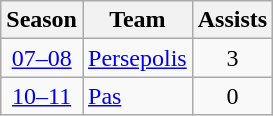<table class="wikitable" style="text-align: center;">
<tr>
<th>Season</th>
<th>Team</th>
<th>Assists</th>
</tr>
<tr>
<td><a href='#'>07–08</a></td>
<td align="left"><a href='#'>Persepolis</a></td>
<td>3</td>
</tr>
<tr>
<td><a href='#'>10–11</a></td>
<td align="left"><a href='#'>Pas</a></td>
<td>0</td>
</tr>
</table>
